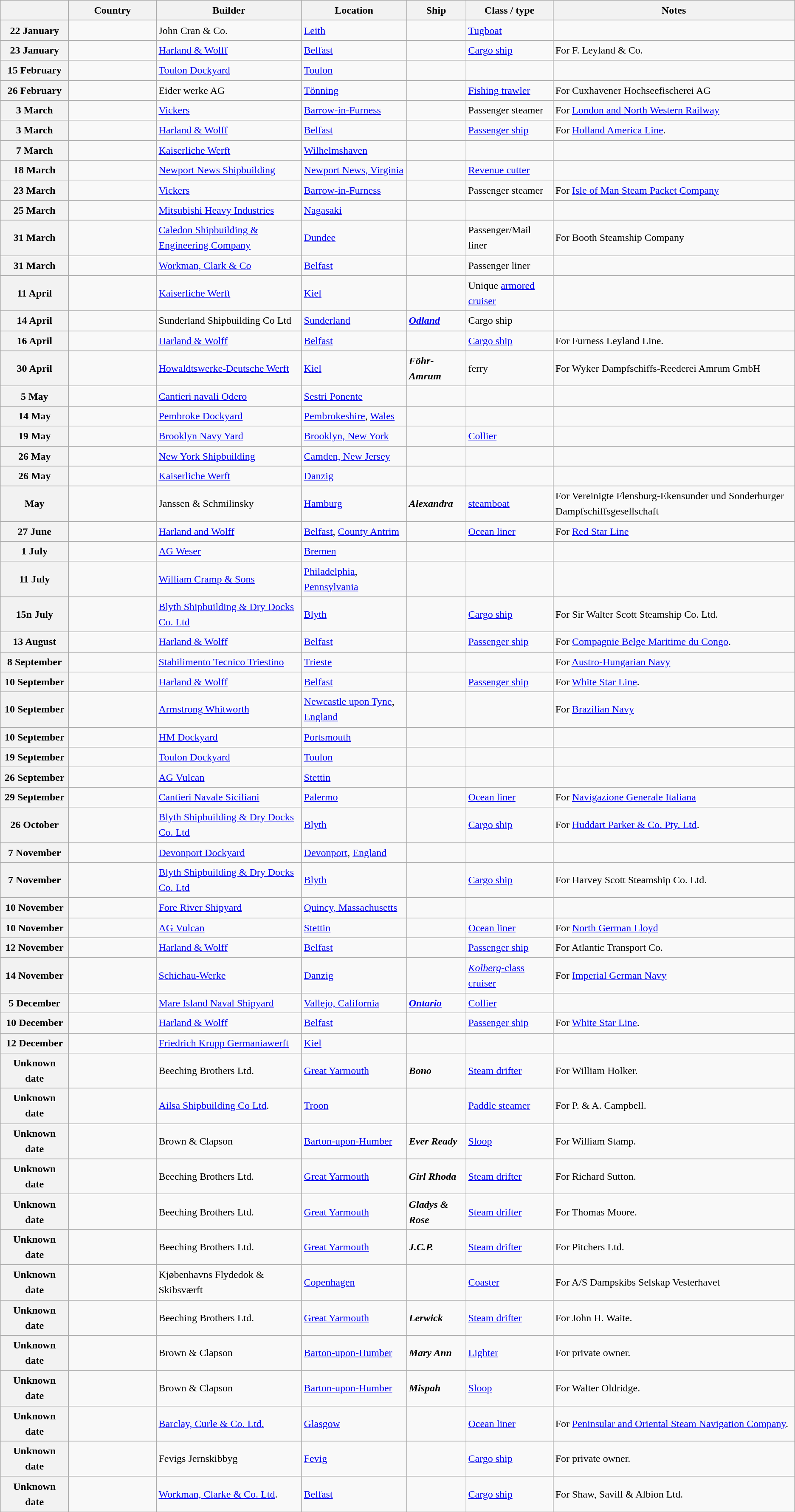<table class="wikitable sortable" style="font-size:1.00em; line-height:1.5em;">
<tr>
<th width="100"></th>
<th width="130">Country</th>
<th>Builder</th>
<th>Location</th>
<th>Ship</th>
<th>Class / type</th>
<th>Notes</th>
</tr>
<tr>
<th>22 January</th>
<td></td>
<td>John Cran & Co.</td>
<td><a href='#'>Leith</a></td>
<td><strong></strong></td>
<td><a href='#'>Tugboat</a></td>
<td></td>
</tr>
<tr ---->
<th>23 January</th>
<td></td>
<td><a href='#'>Harland & Wolff</a></td>
<td><a href='#'>Belfast</a></td>
<td><strong></strong></td>
<td><a href='#'>Cargo ship</a></td>
<td>For F. Leyland & Co.</td>
</tr>
<tr>
<th>15 February</th>
<td></td>
<td><a href='#'>Toulon Dockyard</a></td>
<td><a href='#'>Toulon</a></td>
<td><strong></strong></td>
<td></td>
<td></td>
</tr>
<tr>
<th>26 February</th>
<td></td>
<td>Eider werke AG</td>
<td><a href='#'>Tönning</a></td>
<td><strong></strong></td>
<td><a href='#'>Fishing trawler</a></td>
<td>For Cuxhavener Hochseefischerei AG</td>
</tr>
<tr>
<th>3 March</th>
<td></td>
<td><a href='#'>Vickers</a></td>
<td><a href='#'>Barrow-in-Furness</a></td>
<td><strong></strong></td>
<td>Passenger steamer</td>
<td>For <a href='#'>London and North Western Railway</a></td>
</tr>
<tr ---->
<th>3 March</th>
<td></td>
<td><a href='#'>Harland & Wolff</a></td>
<td><a href='#'>Belfast</a></td>
<td><strong></strong></td>
<td><a href='#'>Passenger ship</a></td>
<td>For <a href='#'>Holland America Line</a>.</td>
</tr>
<tr>
<th>7 March</th>
<td></td>
<td><a href='#'>Kaiserliche Werft</a></td>
<td><a href='#'>Wilhelmshaven</a></td>
<td><strong></strong></td>
<td></td>
<td></td>
</tr>
<tr>
<th>18 March</th>
<td></td>
<td><a href='#'>Newport News Shipbuilding</a></td>
<td><a href='#'>Newport News, Virginia</a></td>
<td><strong></strong></td>
<td><a href='#'>Revenue cutter</a></td>
<td></td>
</tr>
<tr>
<th>23 March</th>
<td></td>
<td><a href='#'>Vickers</a></td>
<td><a href='#'>Barrow-in-Furness</a></td>
<td><strong></strong></td>
<td>Passenger steamer</td>
<td>For <a href='#'>Isle of Man Steam Packet Company</a></td>
</tr>
<tr>
<th>25 March</th>
<td></td>
<td><a href='#'>Mitsubishi Heavy Industries</a></td>
<td><a href='#'>Nagasaki</a></td>
<td><strong></strong></td>
<td></td>
<td></td>
</tr>
<tr>
<th>31 March</th>
<td></td>
<td><a href='#'>Caledon Shipbuilding & Engineering Company</a></td>
<td><a href='#'>Dundee</a></td>
<td><strong></strong></td>
<td>Passenger/Mail liner</td>
<td>For Booth Steamship Company</td>
</tr>
<tr>
<th>31 March</th>
<td></td>
<td><a href='#'>Workman, Clark & Co</a></td>
<td><a href='#'>Belfast</a></td>
<td><strong></strong></td>
<td>Passenger liner</td>
<td></td>
</tr>
<tr>
<th>11 April</th>
<td></td>
<td><a href='#'>Kaiserliche Werft</a></td>
<td><a href='#'>Kiel</a></td>
<td><strong></strong></td>
<td>Unique <a href='#'>armored cruiser</a></td>
<td></td>
</tr>
<tr>
<th>14 April</th>
<td></td>
<td>Sunderland Shipbuilding Co Ltd</td>
<td><a href='#'>Sunderland</a></td>
<td><strong><a href='#'><em>Odland</em></a></strong></td>
<td>Cargo ship</td>
<td></td>
</tr>
<tr ---->
<th>16 April</th>
<td></td>
<td><a href='#'>Harland & Wolff</a></td>
<td><a href='#'>Belfast</a></td>
<td><strong></strong></td>
<td><a href='#'>Cargo ship</a></td>
<td>For Furness Leyland Line.</td>
</tr>
<tr>
<th>30 April</th>
<td></td>
<td><a href='#'>Howaldtswerke-Deutsche Werft</a></td>
<td><a href='#'>Kiel</a></td>
<td><strong><em>Föhr-Amrum</em></strong></td>
<td>ferry</td>
<td>For Wyker Dampfschiffs-Reederei Amrum GmbH</td>
</tr>
<tr>
<th>5 May</th>
<td></td>
<td><a href='#'>Cantieri navali Odero</a></td>
<td><a href='#'>Sestri Ponente</a></td>
<td><strong></strong></td>
<td></td>
<td></td>
</tr>
<tr>
<th>14 May</th>
<td></td>
<td><a href='#'>Pembroke Dockyard</a></td>
<td><a href='#'>Pembrokeshire</a>, <a href='#'>Wales</a></td>
<td><strong></strong></td>
<td></td>
<td></td>
</tr>
<tr>
<th>19 May</th>
<td></td>
<td><a href='#'>Brooklyn Navy Yard</a></td>
<td><a href='#'>Brooklyn, New York</a></td>
<td><strong></strong></td>
<td><a href='#'>Collier</a></td>
<td></td>
</tr>
<tr>
<th>26 May</th>
<td></td>
<td><a href='#'>New York Shipbuilding</a></td>
<td><a href='#'>Camden, New Jersey</a></td>
<td><strong></strong></td>
<td></td>
<td></td>
</tr>
<tr>
<th>26 May</th>
<td></td>
<td><a href='#'>Kaiserliche Werft</a></td>
<td><a href='#'>Danzig</a></td>
<td><strong></strong></td>
<td></td>
<td></td>
</tr>
<tr>
<th>May</th>
<td></td>
<td>Janssen & Schmilinsky</td>
<td><a href='#'>Hamburg</a></td>
<td><strong><em>Alexandra</em></strong></td>
<td><a href='#'>steamboat</a></td>
<td>For Vereinigte Flensburg-Ekensunder und Sonderburger Dampfschiffsgesellschaft</td>
</tr>
<tr>
<th>27 June</th>
<td></td>
<td><a href='#'>Harland and Wolff</a></td>
<td><a href='#'>Belfast</a>, <a href='#'>County Antrim</a></td>
<td><strong></strong></td>
<td><a href='#'>Ocean liner</a></td>
<td>For <a href='#'>Red Star Line</a></td>
</tr>
<tr>
<th>1 July</th>
<td></td>
<td><a href='#'>AG Weser</a></td>
<td><a href='#'>Bremen</a></td>
<td><strong></strong></td>
<td></td>
<td></td>
</tr>
<tr>
<th>11 July</th>
<td></td>
<td><a href='#'>William Cramp & Sons</a></td>
<td><a href='#'>Philadelphia</a>, <a href='#'>Pennsylvania</a></td>
<td><strong></strong></td>
<td></td>
<td></td>
</tr>
<tr ---->
<th>15n July</th>
<td></td>
<td><a href='#'>Blyth Shipbuilding & Dry Docks Co. Ltd</a></td>
<td><a href='#'>Blyth</a></td>
<td><strong></strong></td>
<td><a href='#'>Cargo ship</a></td>
<td>For Sir Walter Scott Steamship Co. Ltd.</td>
</tr>
<tr ---->
<th>13 August</th>
<td></td>
<td><a href='#'>Harland & Wolff</a></td>
<td><a href='#'>Belfast</a></td>
<td><strong></strong></td>
<td><a href='#'>Passenger ship</a></td>
<td>For <a href='#'>Compagnie Belge Maritime du Congo</a>.</td>
</tr>
<tr>
<th>8 September</th>
<td></td>
<td><a href='#'>Stabilimento Tecnico Triestino</a></td>
<td><a href='#'>Trieste</a></td>
<td><strong></strong></td>
<td></td>
<td>For <a href='#'>Austro-Hungarian Navy</a></td>
</tr>
<tr ---->
<th>10 September</th>
<td></td>
<td><a href='#'>Harland & Wolff</a></td>
<td><a href='#'>Belfast</a></td>
<td><strong></strong></td>
<td><a href='#'>Passenger ship</a></td>
<td>For <a href='#'>White Star Line</a>.</td>
</tr>
<tr>
<th>10 September</th>
<td></td>
<td><a href='#'>Armstrong Whitworth</a></td>
<td><a href='#'>Newcastle upon Tyne</a>, <a href='#'>England</a></td>
<td><strong></strong></td>
<td></td>
<td>For <a href='#'>Brazilian Navy</a></td>
</tr>
<tr>
<th>10 September</th>
<td></td>
<td><a href='#'>HM Dockyard</a></td>
<td><a href='#'>Portsmouth</a></td>
<td><strong></strong></td>
<td></td>
<td></td>
</tr>
<tr>
<th>19 September</th>
<td></td>
<td><a href='#'>Toulon Dockyard</a></td>
<td><a href='#'>Toulon</a></td>
<td><strong></strong></td>
<td></td>
<td></td>
</tr>
<tr>
<th>26 September</th>
<td></td>
<td><a href='#'>AG Vulcan</a></td>
<td><a href='#'>Stettin</a></td>
<td><strong></strong></td>
<td></td>
<td></td>
</tr>
<tr>
<th>29 September</th>
<td></td>
<td><a href='#'>Cantieri Navale Siciliani</a></td>
<td><a href='#'>Palermo</a></td>
<td><strong></strong></td>
<td><a href='#'>Ocean liner</a></td>
<td>For <a href='#'>Navigazione Generale Italiana</a></td>
</tr>
<tr ---->
<th>26 October</th>
<td></td>
<td><a href='#'>Blyth Shipbuilding & Dry Docks Co. Ltd</a></td>
<td><a href='#'>Blyth</a></td>
<td><strong></strong></td>
<td><a href='#'>Cargo ship</a></td>
<td>For <a href='#'>Huddart Parker & Co. Pty. Ltd</a>.</td>
</tr>
<tr>
<th>7 November</th>
<td></td>
<td><a href='#'>Devonport Dockyard</a></td>
<td><a href='#'>Devonport</a>, <a href='#'>England</a></td>
<td><strong></strong></td>
<td></td>
<td></td>
</tr>
<tr ---->
<th>7 November</th>
<td></td>
<td><a href='#'>Blyth Shipbuilding & Dry Docks Co. Ltd</a></td>
<td><a href='#'>Blyth</a></td>
<td><strong></strong></td>
<td><a href='#'>Cargo ship</a></td>
<td>For Harvey Scott Steamship Co. Ltd.</td>
</tr>
<tr>
<th>10 November</th>
<td></td>
<td><a href='#'>Fore River Shipyard</a></td>
<td><a href='#'>Quincy, Massachusetts</a></td>
<td><strong></strong></td>
<td></td>
<td></td>
</tr>
<tr>
<th>10 November</th>
<td></td>
<td><a href='#'>AG Vulcan</a></td>
<td><a href='#'>Stettin</a></td>
<td><strong></strong></td>
<td><a href='#'>Ocean liner</a></td>
<td>For <a href='#'>North German Lloyd</a></td>
</tr>
<tr ---->
<th>12 November</th>
<td></td>
<td><a href='#'>Harland & Wolff</a></td>
<td><a href='#'>Belfast</a></td>
<td><strong></strong></td>
<td><a href='#'>Passenger ship</a></td>
<td>For Atlantic Transport Co.</td>
</tr>
<tr>
<th>14 November</th>
<td></td>
<td><a href='#'>Schichau-Werke</a></td>
<td><a href='#'>Danzig</a></td>
<td><strong></strong></td>
<td><a href='#'><em>Kolberg</em>-class cruiser</a></td>
<td>For <a href='#'>Imperial German Navy</a></td>
</tr>
<tr>
<th>5 December</th>
<td></td>
<td><a href='#'>Mare Island Naval Shipyard</a></td>
<td><a href='#'>Vallejo, California</a></td>
<td><strong><a href='#'><em>Ontario</em></a></strong></td>
<td><a href='#'>Collier</a></td>
<td></td>
</tr>
<tr ---->
<th>10 December</th>
<td></td>
<td><a href='#'>Harland & Wolff</a></td>
<td><a href='#'>Belfast</a></td>
<td><strong></strong></td>
<td><a href='#'>Passenger ship</a></td>
<td>For <a href='#'>White Star Line</a>.</td>
</tr>
<tr>
<th>12 December</th>
<td></td>
<td><a href='#'>Friedrich Krupp Germaniawerft</a></td>
<td><a href='#'>Kiel</a></td>
<td><strong></strong></td>
<td></td>
<td></td>
</tr>
<tr ---->
<th>Unknown date</th>
<td></td>
<td>Beeching Brothers Ltd.</td>
<td><a href='#'>Great Yarmouth</a></td>
<td><strong><em>Bono</em></strong></td>
<td><a href='#'>Steam drifter</a></td>
<td>For William Holker.</td>
</tr>
<tr ---->
<th>Unknown date</th>
<td></td>
<td><a href='#'>Ailsa Shipbuilding Co Ltd</a>.</td>
<td><a href='#'>Troon</a></td>
<td><strong></strong></td>
<td><a href='#'>Paddle steamer</a></td>
<td>For P. & A. Campbell.</td>
</tr>
<tr --->
<th>Unknown date</th>
<td></td>
<td>Brown & Clapson</td>
<td><a href='#'>Barton-upon-Humber</a></td>
<td><strong><em>Ever Ready</em></strong></td>
<td><a href='#'>Sloop</a></td>
<td>For William Stamp.</td>
</tr>
<tr ---->
<th>Unknown date</th>
<td></td>
<td>Beeching Brothers Ltd.</td>
<td><a href='#'>Great Yarmouth</a></td>
<td><strong><em>Girl Rhoda</em></strong></td>
<td><a href='#'>Steam drifter</a></td>
<td>For Richard Sutton.</td>
</tr>
<tr ---->
<th>Unknown date</th>
<td></td>
<td>Beeching Brothers Ltd.</td>
<td><a href='#'>Great Yarmouth</a></td>
<td><strong><em>Gladys & Rose</em></strong></td>
<td><a href='#'>Steam drifter</a></td>
<td>For Thomas Moore.</td>
</tr>
<tr ---->
<th>Unknown date</th>
<td></td>
<td>Beeching Brothers Ltd.</td>
<td><a href='#'>Great Yarmouth</a></td>
<td><strong><em>J.C.P.</em></strong></td>
<td><a href='#'>Steam drifter</a></td>
<td>For Pitchers Ltd.</td>
</tr>
<tr>
<th>Unknown date</th>
<td></td>
<td>Kjøbenhavns Flydedok & Skibsværft</td>
<td><a href='#'>Copenhagen</a></td>
<td><strong></strong></td>
<td><a href='#'>Coaster</a></td>
<td>For A/S Dampskibs Selskap Vesterhavet</td>
</tr>
<tr ---->
<th>Unknown date</th>
<td></td>
<td>Beeching Brothers Ltd.</td>
<td><a href='#'>Great Yarmouth</a></td>
<td><strong><em>Lerwick</em></strong></td>
<td><a href='#'>Steam drifter</a></td>
<td>For John H. Waite.</td>
</tr>
<tr --->
<th>Unknown date</th>
<td></td>
<td>Brown & Clapson</td>
<td><a href='#'>Barton-upon-Humber</a></td>
<td><strong><em>Mary Ann</em></strong></td>
<td><a href='#'>Lighter</a></td>
<td>For private owner.</td>
</tr>
<tr --->
<th>Unknown date</th>
<td></td>
<td>Brown & Clapson</td>
<td><a href='#'>Barton-upon-Humber</a></td>
<td><strong><em>Mispah</em></strong></td>
<td><a href='#'>Sloop</a></td>
<td>For Walter Oldridge.</td>
</tr>
<tr>
<th>Unknown date</th>
<td></td>
<td><a href='#'>Barclay, Curle & Co. Ltd.</a></td>
<td><a href='#'>Glasgow</a></td>
<td><strong></strong></td>
<td><a href='#'>Ocean liner</a></td>
<td>For <a href='#'>Peninsular and Oriental Steam Navigation Company</a>.</td>
</tr>
<tr ---->
<th>Unknown date</th>
<td></td>
<td>Fevigs Jernskibbyg</td>
<td><a href='#'>Fevig</a></td>
<td><strong></strong></td>
<td><a href='#'>Cargo ship</a></td>
<td>For private owner.</td>
</tr>
<tr ---->
<th>Unknown date</th>
<td></td>
<td><a href='#'>Workman, Clarke & Co. Ltd</a>.</td>
<td><a href='#'>Belfast</a></td>
<td><strong></strong></td>
<td><a href='#'>Cargo ship</a></td>
<td>For Shaw, Savill & Albion Ltd.</td>
</tr>
</table>
